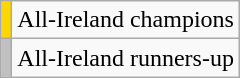<table class="wikitable" style="text-align:center;">
<tr>
<td style="background-color:#FFD700"></td>
<td>All-Ireland champions</td>
</tr>
<tr>
<td style="background-color:#C0C0C0"></td>
<td>All-Ireland runners-up</td>
</tr>
</table>
